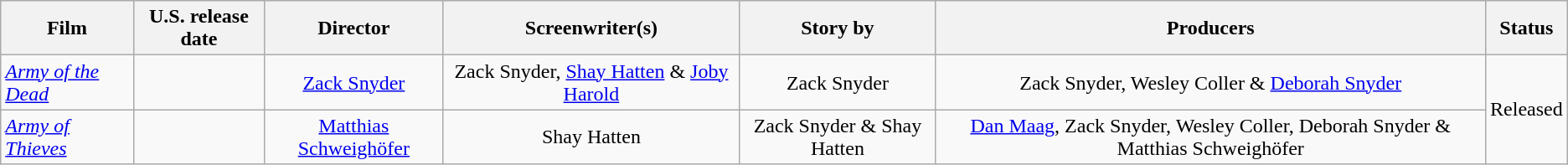<table class="wikitable plainrowheaders" style="text-align:center;">
<tr>
<th>Film</th>
<th>U.S. release date</th>
<th>Director</th>
<th>Screenwriter(s)</th>
<th>Story by</th>
<th>Producers</th>
<th>Status</th>
</tr>
<tr>
<td style="text-align:left"><em><a href='#'>Army of the Dead</a></em></td>
<td style="text-align:left"></td>
<td><a href='#'>Zack Snyder</a></td>
<td>Zack Snyder, <a href='#'>Shay Hatten</a> & <a href='#'>Joby Harold</a></td>
<td>Zack Snyder</td>
<td>Zack Snyder, Wesley Coller & <a href='#'>Deborah Snyder</a></td>
<td rowspan=2>Released</td>
</tr>
<tr>
<td style="text-align:left"><em><a href='#'>Army of Thieves</a></em></td>
<td style="text-align:left"></td>
<td><a href='#'>Matthias Schweighöfer</a></td>
<td>Shay Hatten</td>
<td>Zack Snyder & Shay Hatten</td>
<td><a href='#'>Dan Maag</a>, Zack Snyder, Wesley Coller, Deborah Snyder & Matthias Schweighöfer</td>
</tr>
</table>
